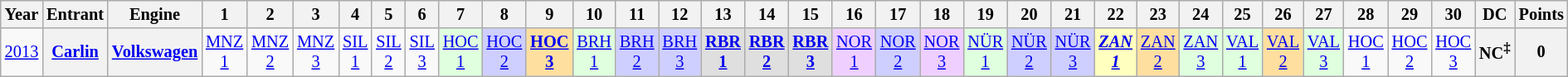<table class="wikitable" style="text-align:center; font-size:85%">
<tr>
<th>Year</th>
<th>Entrant</th>
<th>Engine</th>
<th>1</th>
<th>2</th>
<th>3</th>
<th>4</th>
<th>5</th>
<th>6</th>
<th>7</th>
<th>8</th>
<th>9</th>
<th>10</th>
<th>11</th>
<th>12</th>
<th>13</th>
<th>14</th>
<th>15</th>
<th>16</th>
<th>17</th>
<th>18</th>
<th>19</th>
<th>20</th>
<th>21</th>
<th>22</th>
<th>23</th>
<th>24</th>
<th>25</th>
<th>26</th>
<th>27</th>
<th>28</th>
<th>29</th>
<th>30</th>
<th>DC</th>
<th>Points</th>
</tr>
<tr>
<td id="2013R"><a href='#'>2013</a></td>
<th><a href='#'>Carlin</a></th>
<th><a href='#'>Volkswagen</a></th>
<td><a href='#'>MNZ<br>1</a></td>
<td><a href='#'>MNZ<br>2</a></td>
<td><a href='#'>MNZ<br>3</a></td>
<td><a href='#'>SIL<br>1</a></td>
<td><a href='#'>SIL<br>2</a></td>
<td><a href='#'>SIL<br>3</a></td>
<td style="background:#dfffdf;"><a href='#'>HOC<br>1</a><br></td>
<td style="background:#CFCFFF;"><a href='#'>HOC<br>2</a><br></td>
<td style="background:#ffdf9f;"><strong><a href='#'>HOC<br>3</a></strong><br></td>
<td style="background:#dfffdf;"><a href='#'>BRH<br>1</a><br></td>
<td style="background:#CFCFFF;"><a href='#'>BRH<br>2</a><br></td>
<td style="background:#CFCFFF;"><a href='#'>BRH<br>3</a><br></td>
<td style="background:#dfdfdf;"><strong><a href='#'>RBR<br>1</a></strong><br></td>
<td style="background:#dfdfdf;"><strong><a href='#'>RBR<br>2</a></strong><br></td>
<td style="background:#dfdfdf;"><strong><a href='#'>RBR<br>3</a></strong><br></td>
<td style="background:#EFCFFF;"><a href='#'>NOR<br>1</a><br></td>
<td style="background:#CFCFFF;"><a href='#'>NOR<br>2</a><br></td>
<td style="background:#EFCFFF;"><a href='#'>NOR<br>3</a><br></td>
<td style="background:#dfffdf;"><a href='#'>NÜR<br>1</a><br></td>
<td style="background:#CFCFFF;"><a href='#'>NÜR<br>2</a><br></td>
<td style="background:#CFCFFF;"><a href='#'>NÜR<br>3</a><br></td>
<td style="background:#ffffbf;"><strong><em><a href='#'>ZAN<br>1</a></em></strong><br></td>
<td style="background:#ffdf9f;"><a href='#'>ZAN<br>2</a><br></td>
<td style="background:#dfffdf;"><a href='#'>ZAN<br>3</a><br></td>
<td style="background:#dfffdf;"><a href='#'>VAL<br>1</a><br></td>
<td style="background:#ffdf9f;"><a href='#'>VAL<br>2</a><br></td>
<td style="background:#dfffdf;"><a href='#'>VAL<br>3</a><br></td>
<td><a href='#'>HOC<br>1</a></td>
<td><a href='#'>HOC<br>2</a></td>
<td><a href='#'>HOC<br>3</a></td>
<th>NC<sup>‡</sup></th>
<th>0</th>
</tr>
</table>
